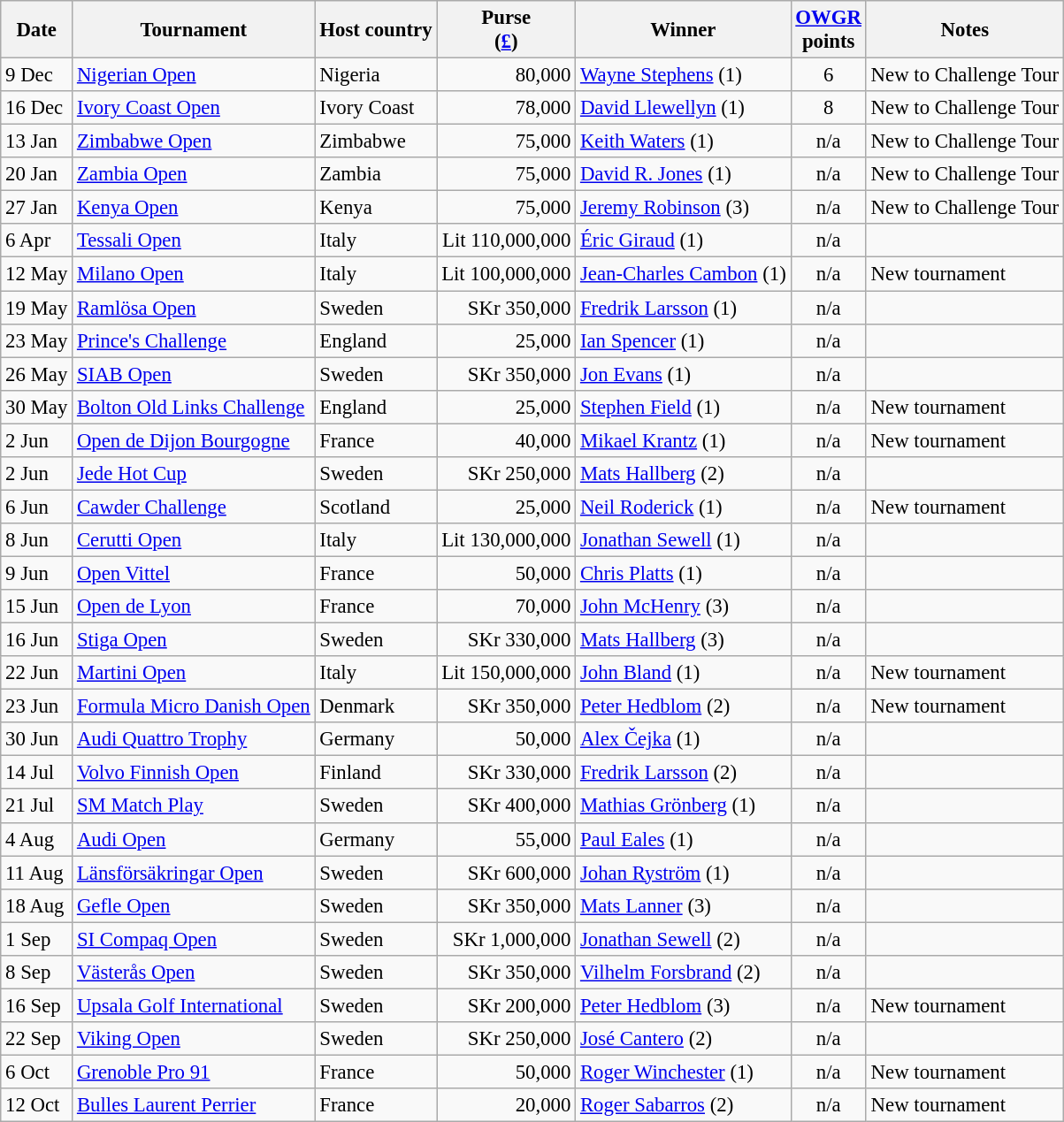<table class="wikitable" style="font-size:95%">
<tr>
<th>Date</th>
<th>Tournament</th>
<th>Host country</th>
<th>Purse<br>(<a href='#'>£</a>)</th>
<th>Winner</th>
<th><a href='#'>OWGR</a><br>points</th>
<th>Notes</th>
</tr>
<tr>
<td>9 Dec</td>
<td><a href='#'>Nigerian Open</a></td>
<td>Nigeria</td>
<td align=right>80,000</td>
<td> <a href='#'>Wayne Stephens</a> (1)</td>
<td align=center>6</td>
<td>New to Challenge Tour</td>
</tr>
<tr>
<td>16 Dec</td>
<td><a href='#'>Ivory Coast Open</a></td>
<td>Ivory Coast</td>
<td align=right>78,000</td>
<td> <a href='#'>David Llewellyn</a> (1)</td>
<td align=center>8</td>
<td>New to Challenge Tour</td>
</tr>
<tr>
<td>13 Jan</td>
<td><a href='#'>Zimbabwe Open</a></td>
<td>Zimbabwe</td>
<td align=right>75,000</td>
<td> <a href='#'>Keith Waters</a> (1)</td>
<td align=center>n/a</td>
<td>New to Challenge Tour</td>
</tr>
<tr>
<td>20 Jan</td>
<td><a href='#'>Zambia Open</a></td>
<td>Zambia</td>
<td align=right>75,000</td>
<td> <a href='#'>David R. Jones</a> (1)</td>
<td align=center>n/a</td>
<td>New to Challenge Tour</td>
</tr>
<tr>
<td>27 Jan</td>
<td><a href='#'>Kenya Open</a></td>
<td>Kenya</td>
<td align=right>75,000</td>
<td> <a href='#'>Jeremy Robinson</a> (3)</td>
<td align=center>n/a</td>
<td>New to Challenge Tour</td>
</tr>
<tr>
<td>6 Apr</td>
<td><a href='#'>Tessali Open</a></td>
<td>Italy</td>
<td align=right>Lit 110,000,000</td>
<td> <a href='#'>Éric Giraud</a> (1)</td>
<td align=center>n/a</td>
<td></td>
</tr>
<tr>
<td>12 May</td>
<td><a href='#'>Milano Open</a></td>
<td>Italy</td>
<td align=right>Lit 100,000,000</td>
<td> <a href='#'>Jean-Charles Cambon</a> (1)</td>
<td align=center>n/a</td>
<td>New tournament</td>
</tr>
<tr>
<td>19 May</td>
<td><a href='#'>Ramlösa Open</a></td>
<td>Sweden</td>
<td align=right>SKr 350,000</td>
<td> <a href='#'>Fredrik Larsson</a> (1)</td>
<td align=center>n/a</td>
<td></td>
</tr>
<tr>
<td>23 May</td>
<td><a href='#'>Prince's Challenge</a></td>
<td>England</td>
<td align=right>25,000</td>
<td> <a href='#'>Ian Spencer</a> (1)</td>
<td align=center>n/a</td>
<td></td>
</tr>
<tr>
<td>26 May</td>
<td><a href='#'>SIAB Open</a></td>
<td>Sweden</td>
<td align=right>SKr 350,000</td>
<td> <a href='#'>Jon Evans</a> (1)</td>
<td align=center>n/a</td>
<td></td>
</tr>
<tr>
<td>30 May</td>
<td><a href='#'>Bolton Old Links Challenge</a></td>
<td>England</td>
<td align=right>25,000</td>
<td> <a href='#'>Stephen Field</a> (1)</td>
<td align=center>n/a</td>
<td>New tournament</td>
</tr>
<tr>
<td>2 Jun</td>
<td><a href='#'>Open de Dijon Bourgogne</a></td>
<td>France</td>
<td align=right>40,000</td>
<td> <a href='#'>Mikael Krantz</a> (1)</td>
<td align=center>n/a</td>
<td>New tournament</td>
</tr>
<tr>
<td>2 Jun</td>
<td><a href='#'>Jede Hot Cup</a></td>
<td>Sweden</td>
<td align=right>SKr 250,000</td>
<td> <a href='#'>Mats Hallberg</a> (2)</td>
<td align=center>n/a</td>
<td></td>
</tr>
<tr>
<td>6 Jun</td>
<td><a href='#'>Cawder Challenge</a></td>
<td>Scotland</td>
<td align=right>25,000</td>
<td> <a href='#'>Neil Roderick</a> (1)</td>
<td align=center>n/a</td>
<td>New tournament</td>
</tr>
<tr>
<td>8 Jun</td>
<td><a href='#'>Cerutti Open</a></td>
<td>Italy</td>
<td align=right>Lit 130,000,000</td>
<td> <a href='#'>Jonathan Sewell</a> (1)</td>
<td align=center>n/a</td>
<td></td>
</tr>
<tr>
<td>9 Jun</td>
<td><a href='#'>Open Vittel</a></td>
<td>France</td>
<td align=right>50,000</td>
<td> <a href='#'>Chris Platts</a> (1)</td>
<td align=center>n/a</td>
<td></td>
</tr>
<tr>
<td>15 Jun</td>
<td><a href='#'>Open de Lyon</a></td>
<td>France</td>
<td align=right>70,000</td>
<td> <a href='#'>John McHenry</a> (3)</td>
<td align=center>n/a</td>
<td></td>
</tr>
<tr>
<td>16 Jun</td>
<td><a href='#'>Stiga Open</a></td>
<td>Sweden</td>
<td align=right>SKr 330,000</td>
<td> <a href='#'>Mats Hallberg</a> (3)</td>
<td align=center>n/a</td>
<td></td>
</tr>
<tr>
<td>22 Jun</td>
<td><a href='#'>Martini Open</a></td>
<td>Italy</td>
<td align=right>Lit 150,000,000</td>
<td> <a href='#'>John Bland</a> (1)</td>
<td align=center>n/a</td>
<td>New tournament</td>
</tr>
<tr>
<td>23 Jun</td>
<td><a href='#'>Formula Micro Danish Open</a></td>
<td>Denmark</td>
<td align=right>SKr 350,000</td>
<td> <a href='#'>Peter Hedblom</a> (2)</td>
<td align=center>n/a</td>
<td>New tournament</td>
</tr>
<tr>
<td>30 Jun</td>
<td><a href='#'>Audi Quattro Trophy</a></td>
<td>Germany</td>
<td align=right>50,000</td>
<td> <a href='#'>Alex Čejka</a> (1)</td>
<td align=center>n/a</td>
<td></td>
</tr>
<tr>
<td>14 Jul</td>
<td><a href='#'>Volvo Finnish Open</a></td>
<td>Finland</td>
<td align=right>SKr 330,000</td>
<td> <a href='#'>Fredrik Larsson</a> (2)</td>
<td align=center>n/a</td>
<td></td>
</tr>
<tr>
<td>21 Jul</td>
<td><a href='#'>SM Match Play</a></td>
<td>Sweden</td>
<td align=right>SKr 400,000</td>
<td> <a href='#'>Mathias Grönberg</a> (1)</td>
<td align=center>n/a</td>
<td></td>
</tr>
<tr>
<td>4 Aug</td>
<td><a href='#'>Audi Open</a></td>
<td>Germany</td>
<td align=right>55,000</td>
<td> <a href='#'>Paul Eales</a> (1)</td>
<td align=center>n/a</td>
<td></td>
</tr>
<tr>
<td>11 Aug</td>
<td><a href='#'>Länsförsäkringar Open</a></td>
<td>Sweden</td>
<td align=right>SKr 600,000</td>
<td> <a href='#'>Johan Ryström</a> (1)</td>
<td align=center>n/a</td>
<td></td>
</tr>
<tr>
<td>18 Aug</td>
<td><a href='#'>Gefle Open</a></td>
<td>Sweden</td>
<td align=right>SKr 350,000</td>
<td> <a href='#'>Mats Lanner</a> (3)</td>
<td align=center>n/a</td>
<td></td>
</tr>
<tr>
<td>1 Sep</td>
<td><a href='#'>SI Compaq Open</a></td>
<td>Sweden</td>
<td align=right>SKr 1,000,000</td>
<td> <a href='#'>Jonathan Sewell</a> (2)</td>
<td align=center>n/a</td>
<td></td>
</tr>
<tr>
<td>8 Sep</td>
<td><a href='#'>Västerås Open</a></td>
<td>Sweden</td>
<td align=right>SKr 350,000</td>
<td> <a href='#'>Vilhelm Forsbrand</a> (2)</td>
<td align=center>n/a</td>
<td></td>
</tr>
<tr>
<td>16 Sep</td>
<td><a href='#'>Upsala Golf International</a></td>
<td>Sweden</td>
<td align=right>SKr 200,000</td>
<td> <a href='#'>Peter Hedblom</a> (3)</td>
<td align=center>n/a</td>
<td>New tournament</td>
</tr>
<tr>
<td>22 Sep</td>
<td><a href='#'>Viking Open</a></td>
<td>Sweden</td>
<td align=right>SKr 250,000</td>
<td> <a href='#'>José Cantero</a> (2)</td>
<td align=center>n/a</td>
<td></td>
</tr>
<tr>
<td>6 Oct</td>
<td><a href='#'>Grenoble Pro 91</a></td>
<td>France</td>
<td align=right>50,000</td>
<td> <a href='#'>Roger Winchester</a> (1)</td>
<td align=center>n/a</td>
<td>New tournament</td>
</tr>
<tr>
<td>12 Oct</td>
<td><a href='#'>Bulles Laurent Perrier</a></td>
<td>France</td>
<td align=right>20,000</td>
<td> <a href='#'>Roger Sabarros</a> (2)</td>
<td align=center>n/a</td>
<td>New tournament</td>
</tr>
</table>
